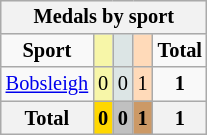<table class="wikitable" style="font-size:85%; float: right;clear:right;">
<tr style="background:#efefef;">
<th colspan=5><strong>Medals by sport</strong></th>
</tr>
<tr align=center>
<td><strong>Sport</strong></td>
<td bgcolor=#f7f6a8></td>
<td bgcolor=#dce5e5></td>
<td bgcolor=#ffdab9></td>
<td><strong>Total</strong></td>
</tr>
<tr align=center>
<td><a href='#'>Bobsleigh</a></td>
<td style="background:#F7F6A8;">0</td>
<td style="background:#DCE5E5;">0</td>
<td style="background:#FFDAB9;">1</td>
<td><strong>1</strong></td>
</tr>
<tr align=center>
<th><strong>Total</strong></th>
<th style="background:gold;"><strong>0</strong></th>
<th style="background:silver;"><strong>0</strong></th>
<th style="background:#c96;"><strong>1</strong></th>
<th><strong>1</strong></th>
</tr>
</table>
